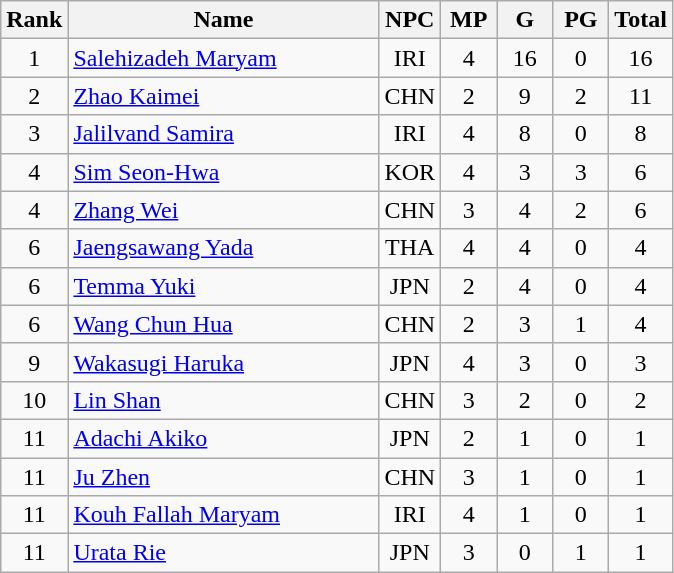<table class="wikitable" style="text-align:center;">
<tr>
<th>Rank</th>
<th width=200>Name</th>
<th>NPC</th>
<th width=30>MP</th>
<th width=30>G</th>
<th width=30>PG</th>
<th>Total</th>
</tr>
<tr>
<td>1</td>
<td align=left><a href='#'>Salehizadeh Maryam</a></td>
<td>IRI</td>
<td>4</td>
<td>16</td>
<td>0</td>
<td>16</td>
</tr>
<tr>
<td>2</td>
<td align=left><a href='#'>Zhao Kaimei</a></td>
<td>CHN</td>
<td>2</td>
<td>9</td>
<td>2</td>
<td>11</td>
</tr>
<tr>
<td>3</td>
<td align=left><a href='#'>Jalilvand Samira</a></td>
<td>IRI</td>
<td>4</td>
<td>8</td>
<td>0</td>
<td>8</td>
</tr>
<tr>
<td>4</td>
<td align=left><a href='#'>Sim Seon-Hwa</a></td>
<td>KOR</td>
<td>4</td>
<td>3</td>
<td>3</td>
<td>6</td>
</tr>
<tr>
<td>4</td>
<td align=left><a href='#'>Zhang Wei</a></td>
<td>CHN</td>
<td>3</td>
<td>4</td>
<td>2</td>
<td>6</td>
</tr>
<tr>
<td>6</td>
<td align=left><a href='#'>Jaengsawang Yada</a></td>
<td>THA</td>
<td>4</td>
<td>4</td>
<td>0</td>
<td>4</td>
</tr>
<tr>
<td>6</td>
<td align=left><a href='#'>Temma Yuki</a></td>
<td>JPN</td>
<td>2</td>
<td>4</td>
<td>0</td>
<td>4</td>
</tr>
<tr>
<td>6</td>
<td align=left><a href='#'>Wang Chun Hua</a></td>
<td>CHN</td>
<td>2</td>
<td>3</td>
<td>1</td>
<td>4</td>
</tr>
<tr>
<td>9</td>
<td align=left><a href='#'>Wakasugi Haruka</a></td>
<td>JPN</td>
<td>4</td>
<td>3</td>
<td>0</td>
<td>3</td>
</tr>
<tr>
<td>10</td>
<td align=left><a href='#'>Lin Shan</a></td>
<td>CHN</td>
<td>3</td>
<td>2</td>
<td>0</td>
<td>2</td>
</tr>
<tr>
<td>11</td>
<td align=left><a href='#'>Adachi Akiko</a></td>
<td>JPN</td>
<td>2</td>
<td>1</td>
<td>0</td>
<td>1</td>
</tr>
<tr>
<td>11</td>
<td align=left><a href='#'>Ju Zhen</a></td>
<td>CHN</td>
<td>3</td>
<td>1</td>
<td>0</td>
<td>1</td>
</tr>
<tr>
<td>11</td>
<td align=left><a href='#'>Kouh Fallah Maryam</a></td>
<td>IRI</td>
<td>4</td>
<td>1</td>
<td>0</td>
<td>1</td>
</tr>
<tr>
<td>11</td>
<td align=left><a href='#'>Urata Rie</a></td>
<td>JPN</td>
<td>3</td>
<td>0</td>
<td>1</td>
<td>1</td>
</tr>
</table>
